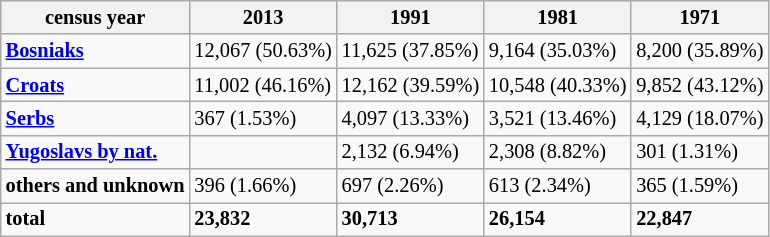<table class="wikitable" style="font-size:85%;">
<tr>
<th>census year</th>
<th>2013</th>
<th>1991</th>
<th>1981</th>
<th>1971</th>
</tr>
<tr>
<td><strong><a href='#'>Bosniaks</a></strong></td>
<td>12,067 (50.63%)</td>
<td>11,625 (37.85%)</td>
<td>9,164 (35.03%)</td>
<td>8,200 (35.89%)</td>
</tr>
<tr>
<td><strong><a href='#'>Croats</a></strong></td>
<td>11,002 (46.16%)</td>
<td>12,162 (39.59%)</td>
<td>10,548 (40.33%)</td>
<td>9,852 (43.12%)</td>
</tr>
<tr>
<td><strong><a href='#'>Serbs</a></strong></td>
<td>367 (1.53%)</td>
<td>4,097 (13.33%)</td>
<td>3,521 (13.46%)</td>
<td>4,129 (18.07%)</td>
</tr>
<tr>
<td><strong><a href='#'>Yugoslavs by nat.</a></strong></td>
<td></td>
<td>2,132 (6.94%)</td>
<td>2,308 (8.82%)</td>
<td>301 (1.31%)</td>
</tr>
<tr>
<td><strong>others and unknown</strong></td>
<td>396 (1.66%)</td>
<td>697 (2.26%)</td>
<td>613 (2.34%)</td>
<td>365 (1.59%)</td>
</tr>
<tr>
<td><strong>total</strong></td>
<td><strong>23,832</strong></td>
<td><strong>30,713</strong></td>
<td><strong>26,154</strong></td>
<td><strong>22,847</strong></td>
</tr>
</table>
